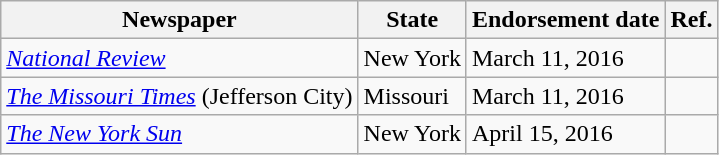<table class="wikitable sortable">
<tr valign=bottom>
<th>Newspaper</th>
<th>State</th>
<th>Endorsement date</th>
<th>Ref.</th>
</tr>
<tr>
<td><em><a href='#'>National Review</a></em></td>
<td>New York</td>
<td>March 11, 2016</td>
<td></td>
</tr>
<tr>
<td><em><a href='#'>The Missouri Times</a></em> (Jefferson City)</td>
<td>Missouri</td>
<td>March 11, 2016</td>
<td></td>
</tr>
<tr>
<td><em><a href='#'>The New York Sun</a></em></td>
<td>New York</td>
<td>April 15, 2016</td>
<td></td>
</tr>
</table>
